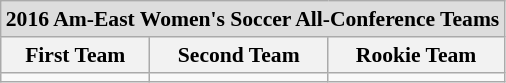<table class="wikitable" style="white-space:nowrap; font-size:90%;">
<tr>
<td colspan="7" style="text-align:center; background:#ddd;"><strong>2016 Am-East Women's Soccer All-Conference Teams</strong></td>
</tr>
<tr>
<th>First Team</th>
<th>Second Team</th>
<th>Rookie Team</th>
</tr>
<tr>
<td></td>
<td></td>
<td></td>
</tr>
</table>
